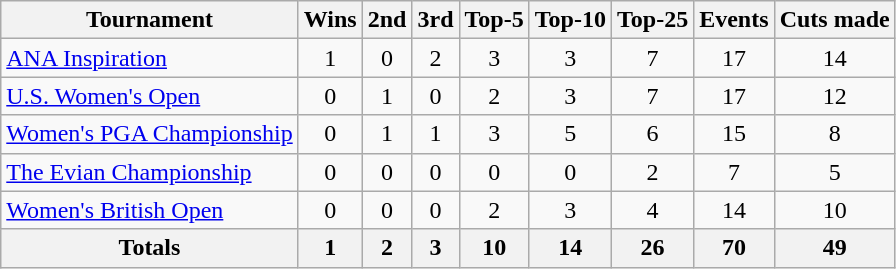<table class=wikitable style=text-align:center>
<tr>
<th>Tournament</th>
<th>Wins</th>
<th>2nd</th>
<th>3rd</th>
<th>Top-5</th>
<th>Top-10</th>
<th>Top-25</th>
<th>Events</th>
<th>Cuts made</th>
</tr>
<tr>
<td align=left><a href='#'>ANA Inspiration</a></td>
<td>1</td>
<td>0</td>
<td>2</td>
<td>3</td>
<td>3</td>
<td>7</td>
<td>17</td>
<td>14</td>
</tr>
<tr>
<td align=left><a href='#'>U.S. Women's Open</a></td>
<td>0</td>
<td>1</td>
<td>0</td>
<td>2</td>
<td>3</td>
<td>7</td>
<td>17</td>
<td>12</td>
</tr>
<tr>
<td align=left><a href='#'>Women's PGA Championship</a></td>
<td>0</td>
<td>1</td>
<td>1</td>
<td>3</td>
<td>5</td>
<td>6</td>
<td>15</td>
<td>8</td>
</tr>
<tr>
<td align=left><a href='#'>The Evian Championship</a></td>
<td>0</td>
<td>0</td>
<td>0</td>
<td>0</td>
<td>0</td>
<td>2</td>
<td>7</td>
<td>5</td>
</tr>
<tr>
<td align=left><a href='#'>Women's British Open</a></td>
<td>0</td>
<td>0</td>
<td>0</td>
<td>2</td>
<td>3</td>
<td>4</td>
<td>14</td>
<td>10</td>
</tr>
<tr>
<th>Totals</th>
<th>1</th>
<th>2</th>
<th>3</th>
<th>10</th>
<th>14</th>
<th>26</th>
<th>70</th>
<th>49</th>
</tr>
</table>
